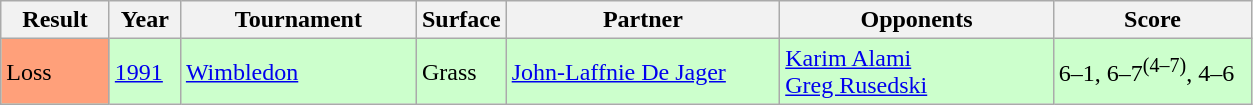<table class="sortable wikitable">
<tr>
<th style="width:65px;">Result</th>
<th style="width:40px;">Year</th>
<th style="width:150px;">Tournament</th>
<th style="width:50px;">Surface</th>
<th style="width:175px;">Partner</th>
<th style="width:175px;">Opponents</th>
<th style="width:125px;" class="unsortable">Score</th>
</tr>
<tr style="background:#ccffcc;">
<td style="background:#ffa07a;">Loss</td>
<td><a href='#'>1991</a></td>
<td><a href='#'>Wimbledon</a></td>
<td>Grass</td>
<td> <a href='#'>John-Laffnie De Jager</a></td>
<td> <a href='#'>Karim Alami</a> <br>  <a href='#'>Greg Rusedski</a></td>
<td>6–1, 6–7<sup>(4–7)</sup>, 4–6</td>
</tr>
</table>
